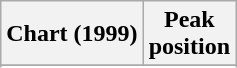<table class="wikitable sortable">
<tr>
<th align="left">Chart (1999)</th>
<th align="center">Peak<br>position</th>
</tr>
<tr>
</tr>
<tr>
</tr>
<tr>
</tr>
</table>
